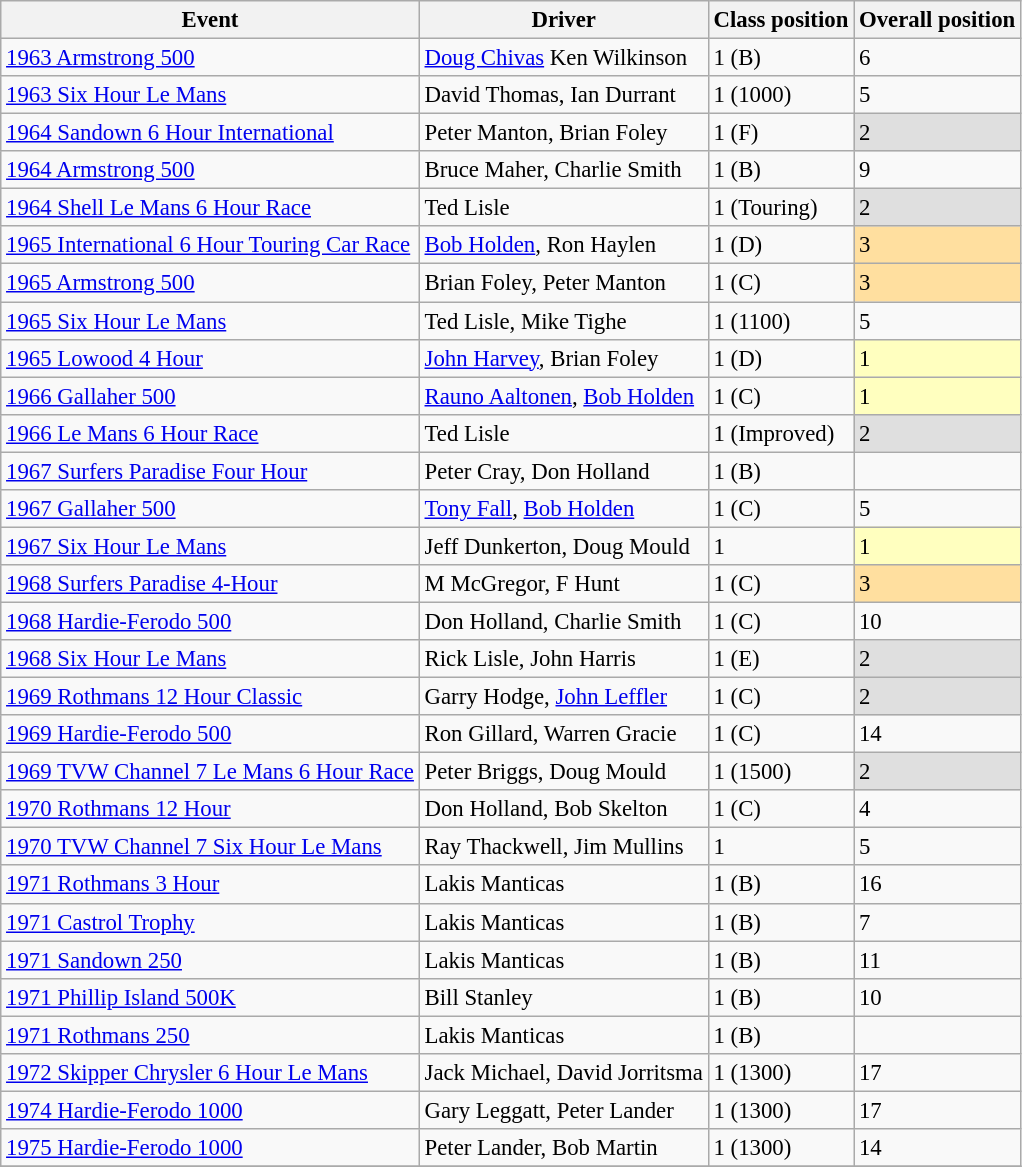<table class="wikitable sortable" style="font-size: 95%; ">
<tr>
<th>Event</th>
<th>Driver</th>
<th>Class position</th>
<th>Overall position</th>
</tr>
<tr>
<td><a href='#'>1963 Armstrong 500</a></td>
<td><a href='#'>Doug Chivas</a> Ken Wilkinson</td>
<td>1 (B)</td>
<td>6</td>
</tr>
<tr>
<td><a href='#'>1963 Six Hour Le Mans</a></td>
<td>David Thomas, Ian Durrant</td>
<td>1 (1000)</td>
<td>5</td>
</tr>
<tr>
<td><a href='#'>1964 Sandown 6 Hour International</a></td>
<td>Peter Manton, Brian Foley</td>
<td>1 (F)</td>
<td style="background:#dfdfdf;">2</td>
</tr>
<tr>
<td><a href='#'>1964 Armstrong 500</a></td>
<td>Bruce Maher, Charlie Smith</td>
<td>1 (B)</td>
<td>9</td>
</tr>
<tr>
<td><a href='#'>1964 Shell Le Mans 6 Hour Race</a></td>
<td>Ted Lisle</td>
<td>1 (Touring)</td>
<td style="background:#dfdfdf;">2</td>
</tr>
<tr>
<td><a href='#'>1965 International 6 Hour Touring Car Race</a></td>
<td><a href='#'>Bob Holden</a>, Ron Haylen</td>
<td>1 (D)</td>
<td style="background:#ffdf9f;">3</td>
</tr>
<tr>
<td><a href='#'>1965 Armstrong 500</a></td>
<td>Brian Foley, Peter Manton</td>
<td>1 (C)</td>
<td style="background:#ffdf9f;">3</td>
</tr>
<tr>
<td><a href='#'>1965 Six Hour Le Mans</a></td>
<td>Ted Lisle, Mike Tighe</td>
<td>1 (1100)</td>
<td>5</td>
</tr>
<tr>
<td><a href='#'>1965 Lowood 4 Hour</a></td>
<td><a href='#'>John Harvey</a>, Brian Foley</td>
<td>1 (D)</td>
<td style="background:#ffffbf;">1</td>
</tr>
<tr>
<td><a href='#'>1966 Gallaher 500</a></td>
<td><a href='#'>Rauno Aaltonen</a>, <a href='#'>Bob Holden</a></td>
<td>1 (C)</td>
<td style="background:#ffffbf;">1</td>
</tr>
<tr>
<td><a href='#'>1966 Le Mans 6 Hour Race</a></td>
<td>Ted Lisle</td>
<td>1 (Improved)</td>
<td style="background:#dfdfdf;">2</td>
</tr>
<tr>
<td><a href='#'>1967 Surfers Paradise Four Hour</a></td>
<td>Peter Cray, Don Holland</td>
<td>1 (B)</td>
<td></td>
</tr>
<tr>
<td><a href='#'>1967 Gallaher 500</a></td>
<td><a href='#'>Tony Fall</a>, <a href='#'>Bob Holden</a></td>
<td>1 (C)</td>
<td>5</td>
</tr>
<tr>
<td><a href='#'>1967 Six Hour Le Mans</a></td>
<td>Jeff Dunkerton, Doug Mould</td>
<td>1</td>
<td style="background:#ffffbf;">1</td>
</tr>
<tr>
<td><a href='#'>1968 Surfers Paradise 4-Hour</a></td>
<td>M McGregor, F Hunt</td>
<td>1 (C)</td>
<td style="background:#ffdf9f;">3</td>
</tr>
<tr>
<td><a href='#'>1968 Hardie-Ferodo 500</a></td>
<td>Don Holland, Charlie Smith</td>
<td>1 (C)</td>
<td>10</td>
</tr>
<tr>
<td><a href='#'>1968 Six Hour Le Mans</a></td>
<td>Rick Lisle, John Harris</td>
<td>1 (E)</td>
<td style="background:#dfdfdf;">2</td>
</tr>
<tr>
<td><a href='#'>1969 Rothmans 12 Hour Classic</a></td>
<td>Garry Hodge, <a href='#'>John Leffler</a></td>
<td>1 (C)</td>
<td style="background:#dfdfdf;">2</td>
</tr>
<tr>
<td><a href='#'>1969 Hardie-Ferodo 500</a></td>
<td>Ron Gillard, Warren Gracie</td>
<td>1 (C)</td>
<td>14</td>
</tr>
<tr>
<td><a href='#'>1969 TVW Channel 7 Le Mans 6 Hour Race</a></td>
<td>Peter Briggs, Doug Mould</td>
<td>1 (1500)</td>
<td style="background:#dfdfdf;">2</td>
</tr>
<tr>
<td><a href='#'>1970 Rothmans 12 Hour</a></td>
<td>Don Holland, Bob Skelton</td>
<td>1 (C)</td>
<td>4</td>
</tr>
<tr>
<td><a href='#'>1970 TVW Channel 7 Six Hour Le Mans</a></td>
<td>Ray Thackwell, Jim Mullins</td>
<td>1</td>
<td>5</td>
</tr>
<tr>
<td><a href='#'>1971 Rothmans 3 Hour</a></td>
<td>Lakis Manticas</td>
<td>1 (B)</td>
<td>16</td>
</tr>
<tr>
<td><a href='#'>1971 Castrol Trophy</a></td>
<td>Lakis Manticas</td>
<td>1 (B)</td>
<td>7</td>
</tr>
<tr>
<td><a href='#'>1971 Sandown 250</a></td>
<td>Lakis Manticas</td>
<td>1 (B)</td>
<td>11</td>
</tr>
<tr>
<td><a href='#'>1971 Phillip Island 500K</a></td>
<td>Bill Stanley</td>
<td>1 (B)</td>
<td>10</td>
</tr>
<tr>
<td><a href='#'>1971 Rothmans 250</a></td>
<td>Lakis Manticas</td>
<td>1 (B)</td>
<td></td>
</tr>
<tr>
<td><a href='#'>1972 Skipper Chrysler 6 Hour Le Mans</a></td>
<td>Jack Michael, David Jorritsma</td>
<td>1 (1300)</td>
<td>17</td>
</tr>
<tr>
<td><a href='#'>1974 Hardie-Ferodo 1000</a></td>
<td>Gary Leggatt, Peter Lander</td>
<td>1 (1300)</td>
<td>17</td>
</tr>
<tr>
<td><a href='#'>1975 Hardie-Ferodo 1000</a></td>
<td>Peter Lander, Bob Martin</td>
<td>1 (1300)</td>
<td>14</td>
</tr>
<tr>
</tr>
</table>
